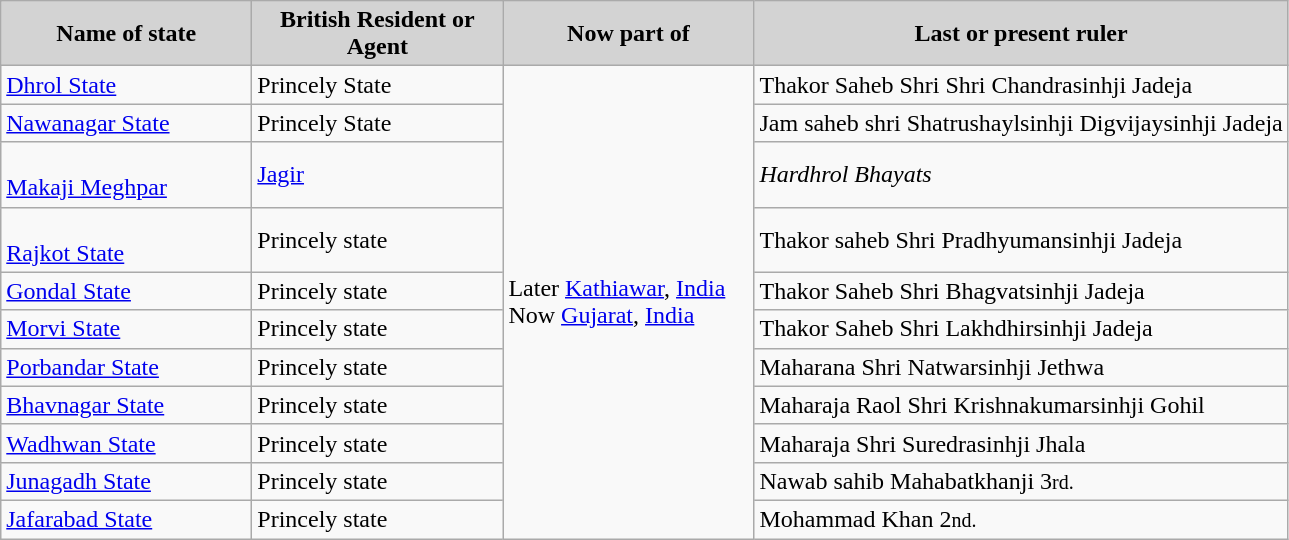<table class="wikitable">
<tr>
<th style="width: 160px; background-color: lightgrey;">Name of state</th>
<th style="width: 160px; background-color: lightgrey;">British Resident or Agent</th>
<th style="width: 160px; background-color: lightgrey;">Now part of</th>
<th style="background-color: lightgrey;">Last or present ruler</th>
</tr>
<tr>
<td> <a href='#'>Dhrol State</a></td>
<td>Princely State</td>
<td rowspan=11 valign="middle">Later <a href='#'>Kathiawar</a>, <a href='#'>India</a><br>Now <a href='#'>Gujarat</a>, <a href='#'>India</a></td>
<td>Thakor Saheb Shri Shri Chandrasinhji Jadeja</td>
</tr>
<tr>
<td> <a href='#'>Nawanagar State</a></td>
<td>Princely State</td>
<td>Jam saheb shri Shatrushaylsinhji Digvijaysinhji Jadeja</td>
</tr>
<tr>
<td><br> <a href='#'>Makaji Meghpar</a></td>
<td><a href='#'>Jagir</a></td>
<td><em>Hardhrol Bhayats</em></td>
</tr>
<tr>
<td><br> <a href='#'>Rajkot State</a></td>
<td>Princely state</td>
<td>Thakor saheb Shri Pradhyumansinhji Jadeja</td>
</tr>
<tr>
<td> <a href='#'>Gondal State</a></td>
<td>Princely state</td>
<td>Thakor Saheb Shri Bhagvatsinhji Jadeja</td>
</tr>
<tr>
<td> <a href='#'>Morvi State</a></td>
<td>Princely state</td>
<td>Thakor Saheb Shri Lakhdhirsinhji Jadeja</td>
</tr>
<tr>
<td> <a href='#'>Porbandar State</a></td>
<td>Princely state</td>
<td>Maharana Shri Natwarsinhji Jethwa</td>
</tr>
<tr>
<td> <a href='#'>Bhavnagar State</a></td>
<td>Princely state</td>
<td>Maharaja Raol Shri Krishnakumarsinhji Gohil</td>
</tr>
<tr>
<td> <a href='#'>Wadhwan State</a></td>
<td>Princely state</td>
<td>Maharaja Shri Suredrasinhji Jhala</td>
</tr>
<tr>
<td> <a href='#'>Junagadh State</a></td>
<td>Princely state</td>
<td>Nawab sahib Mahabatkhanji 3<small>rd.</small></td>
</tr>
<tr>
<td> <a href='#'>Jafarabad State</a></td>
<td>Princely state</td>
<td>Mohammad Khan 2<small>nd.</small></td>
</tr>
</table>
